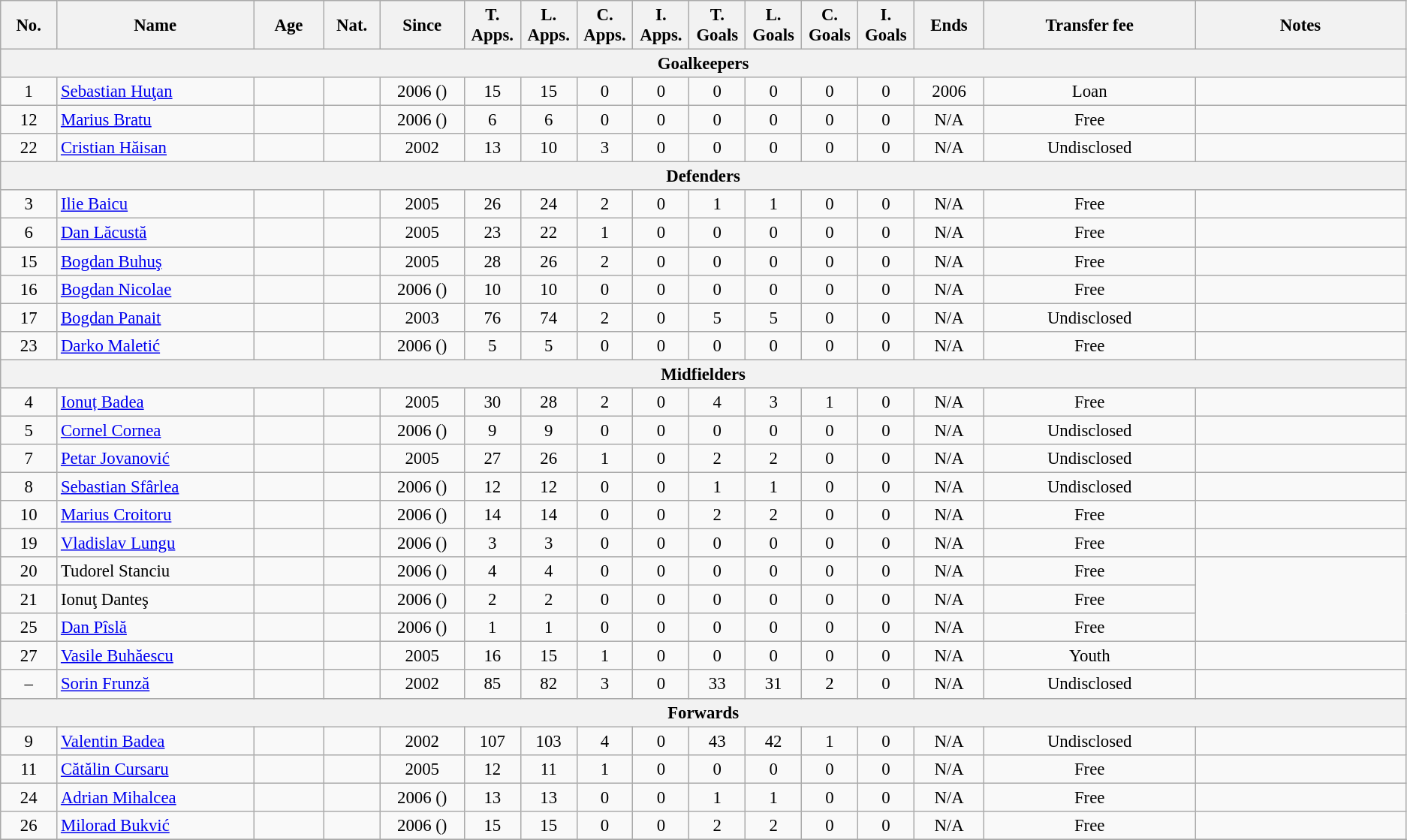<table class="wikitable" style="font-size: 95%; text-align: center;">
<tr>
<th width="4%">No.</th>
<th width="14%">Name</th>
<th width="5%">Age</th>
<th width="4%">Nat.</th>
<th width="6%">Since</th>
<th width=4%>T. Apps.</th>
<th width=4%>L. Apps.</th>
<th width=4%>C. Apps.</th>
<th width=4%>I. Apps.</th>
<th width=4%>T. Goals</th>
<th width=4%>L. Goals</th>
<th width=4%>C. Goals</th>
<th width=4%>I. Goals</th>
<th width="5%">Ends</th>
<th width="15%">Transfer fee</th>
<th width="15%">Notes</th>
</tr>
<tr>
<th colspan=18>Goalkeepers</th>
</tr>
<tr>
<td>1</td>
<td align=left><a href='#'>Sebastian Huţan</a></td>
<td></td>
<td align=left></td>
<td>2006 ()</td>
<td>15 </td>
<td>15 </td>
<td>0 </td>
<td>0 </td>
<td>0 </td>
<td>0 </td>
<td>0 </td>
<td>0 </td>
<td>2006</td>
<td>Loan</td>
</tr>
<tr>
<td>12</td>
<td align=left><a href='#'>Marius Bratu</a></td>
<td></td>
<td align=left></td>
<td>2006 ()</td>
<td>6 </td>
<td>6 </td>
<td>0 </td>
<td>0 </td>
<td>0 </td>
<td>0 </td>
<td>0 </td>
<td>0 </td>
<td>N/A</td>
<td>Free</td>
<td></td>
</tr>
<tr>
<td>22</td>
<td align=left><a href='#'>Cristian Hăisan</a></td>
<td></td>
<td align=left></td>
<td>2002</td>
<td>13 </td>
<td>10 </td>
<td>3 </td>
<td>0 </td>
<td>0 </td>
<td>0 </td>
<td>0 </td>
<td>0 </td>
<td>N/A</td>
<td>Undisclosed</td>
<td></td>
</tr>
<tr>
<th colspan=18>Defenders</th>
</tr>
<tr>
<td>3</td>
<td align=left><a href='#'>Ilie Baicu</a></td>
<td></td>
<td align=left></td>
<td>2005</td>
<td>26 </td>
<td>24 </td>
<td>2 </td>
<td>0 </td>
<td>1 </td>
<td>1 </td>
<td>0 </td>
<td>0 </td>
<td>N/A</td>
<td>Free</td>
<td></td>
</tr>
<tr>
<td>6</td>
<td align=left><a href='#'>Dan Lăcustă</a></td>
<td></td>
<td align=left></td>
<td>2005</td>
<td>23 </td>
<td>22 </td>
<td>1 </td>
<td>0 </td>
<td>0 </td>
<td>0 </td>
<td>0 </td>
<td>0 </td>
<td>N/A</td>
<td>Free</td>
<td></td>
</tr>
<tr>
<td>15</td>
<td align=left><a href='#'>Bogdan Buhuş</a></td>
<td></td>
<td align=left></td>
<td>2005</td>
<td>28 </td>
<td>26 </td>
<td>2 </td>
<td>0 </td>
<td>0 </td>
<td>0 </td>
<td>0 </td>
<td>0 </td>
<td>N/A</td>
<td>Free</td>
<td></td>
</tr>
<tr>
<td>16</td>
<td align=left><a href='#'>Bogdan Nicolae</a></td>
<td></td>
<td align=left></td>
<td>2006 ()</td>
<td>10 </td>
<td>10 </td>
<td>0 </td>
<td>0 </td>
<td>0 </td>
<td>0 </td>
<td>0 </td>
<td>0 </td>
<td>N/A</td>
<td>Free</td>
<td></td>
</tr>
<tr>
<td>17</td>
<td align=left><a href='#'>Bogdan Panait</a></td>
<td></td>
<td align=left></td>
<td>2003</td>
<td>76 </td>
<td>74 </td>
<td>2 </td>
<td>0 </td>
<td>5 </td>
<td>5 </td>
<td>0 </td>
<td>0 </td>
<td>N/A</td>
<td>Undisclosed</td>
<td></td>
</tr>
<tr>
<td>23</td>
<td align=left><a href='#'>Darko Maletić</a></td>
<td></td>
<td align=left></td>
<td>2006 ()</td>
<td>5 </td>
<td>5 </td>
<td>0 </td>
<td>0 </td>
<td>0 </td>
<td>0 </td>
<td>0 </td>
<td>0 </td>
<td>N/A</td>
<td>Free</td>
<td></td>
</tr>
<tr>
<th colspan=18>Midfielders</th>
</tr>
<tr>
<td>4</td>
<td align=left><a href='#'>Ionuț Badea</a></td>
<td></td>
<td align=left></td>
<td>2005</td>
<td>30 </td>
<td>28 </td>
<td>2 </td>
<td>0 </td>
<td>4 </td>
<td>3 </td>
<td>1 </td>
<td>0 </td>
<td>N/A</td>
<td>Free</td>
<td></td>
</tr>
<tr>
<td>5</td>
<td align=left><a href='#'>Cornel Cornea</a></td>
<td></td>
<td align=left></td>
<td>2006 ()</td>
<td>9 </td>
<td>9 </td>
<td>0 </td>
<td>0 </td>
<td>0 </td>
<td>0 </td>
<td>0 </td>
<td>0 </td>
<td>N/A</td>
<td>Undisclosed</td>
<td></td>
</tr>
<tr>
<td>7</td>
<td align=left><a href='#'>Petar Jovanović</a></td>
<td></td>
<td align=left></td>
<td>2005</td>
<td>27 </td>
<td>26 </td>
<td>1 </td>
<td>0 </td>
<td>2 </td>
<td>2 </td>
<td>0 </td>
<td>0 </td>
<td>N/A</td>
<td>Undisclosed</td>
<td></td>
</tr>
<tr>
<td>8</td>
<td align=left><a href='#'>Sebastian Sfârlea</a></td>
<td></td>
<td align=left></td>
<td>2006 ()</td>
<td>12 </td>
<td>12 </td>
<td>0 </td>
<td>0 </td>
<td>1 </td>
<td>1 </td>
<td>0 </td>
<td>0 </td>
<td>N/A</td>
<td>Undisclosed</td>
<td></td>
</tr>
<tr>
<td>10</td>
<td align=left><a href='#'>Marius Croitoru</a></td>
<td></td>
<td align=left></td>
<td>2006 ()</td>
<td>14 </td>
<td>14 </td>
<td>0 </td>
<td>0 </td>
<td>2 </td>
<td>2 </td>
<td>0 </td>
<td>0 </td>
<td>N/A</td>
<td>Free</td>
<td></td>
</tr>
<tr>
<td>19</td>
<td align=left><a href='#'>Vladislav Lungu</a></td>
<td></td>
<td align=left></td>
<td>2006 ()</td>
<td>3 </td>
<td>3 </td>
<td>0 </td>
<td>0 </td>
<td>0 </td>
<td>0 </td>
<td>0 </td>
<td>0 </td>
<td>N/A</td>
<td>Free</td>
<td></td>
</tr>
<tr>
<td>20</td>
<td align=left>Tudorel Stanciu</td>
<td></td>
<td align=left></td>
<td>2006 ()</td>
<td>4 </td>
<td>4 </td>
<td>0 </td>
<td>0 </td>
<td>0 </td>
<td>0 </td>
<td>0 </td>
<td>0 </td>
<td>N/A</td>
<td>Free</td>
</tr>
<tr>
<td>21</td>
<td align=left>Ionuţ Danteş</td>
<td></td>
<td align=left></td>
<td>2006 ()</td>
<td>2 </td>
<td>2 </td>
<td>0 </td>
<td>0 </td>
<td>0 </td>
<td>0 </td>
<td>0 </td>
<td>0 </td>
<td>N/A</td>
<td>Free</td>
</tr>
<tr>
<td>25</td>
<td align=left><a href='#'>Dan Pîslă</a></td>
<td></td>
<td align=left></td>
<td>2006 ()</td>
<td>1 </td>
<td>1 </td>
<td>0 </td>
<td>0 </td>
<td>0 </td>
<td>0 </td>
<td>0 </td>
<td>0 </td>
<td>N/A</td>
<td>Free</td>
</tr>
<tr>
<td>27</td>
<td align=left><a href='#'>Vasile Buhăescu</a></td>
<td></td>
<td align=left></td>
<td>2005</td>
<td>16 </td>
<td>15 </td>
<td>1 </td>
<td>0 </td>
<td>0 </td>
<td>0 </td>
<td>0 </td>
<td>0 </td>
<td>N/A</td>
<td>Youth</td>
<td></td>
</tr>
<tr>
<td>–</td>
<td align=left><a href='#'>Sorin Frunză</a></td>
<td></td>
<td align=left></td>
<td>2002</td>
<td>85 </td>
<td>82 </td>
<td>3 </td>
<td>0 </td>
<td>33 </td>
<td>31 </td>
<td>2 </td>
<td>0 </td>
<td>N/A</td>
<td>Undisclosed</td>
<td></td>
</tr>
<tr>
<th colspan=18>Forwards</th>
</tr>
<tr>
<td>9</td>
<td align=left><a href='#'>Valentin Badea</a></td>
<td></td>
<td align=left></td>
<td>2002</td>
<td>107 </td>
<td>103 </td>
<td>4 </td>
<td>0 </td>
<td>43 </td>
<td>42 </td>
<td>1 </td>
<td>0 </td>
<td>N/A</td>
<td>Undisclosed</td>
<td></td>
</tr>
<tr>
<td>11</td>
<td align=left><a href='#'>Cătălin Cursaru</a></td>
<td></td>
<td align=left></td>
<td>2005</td>
<td>12 </td>
<td>11 </td>
<td>1 </td>
<td>0 </td>
<td>0 </td>
<td>0 </td>
<td>0 </td>
<td>0 </td>
<td>N/A</td>
<td>Free</td>
<td></td>
</tr>
<tr>
<td>24</td>
<td align=left><a href='#'>Adrian Mihalcea</a></td>
<td></td>
<td align=left></td>
<td>2006 ()</td>
<td>13 </td>
<td>13 </td>
<td>0 </td>
<td>0 </td>
<td>1 </td>
<td>1 </td>
<td>0 </td>
<td>0 </td>
<td>N/A</td>
<td>Free</td>
<td></td>
</tr>
<tr>
<td>26</td>
<td align=left><a href='#'>Milorad Bukvić</a></td>
<td></td>
<td align=left></td>
<td>2006 ()</td>
<td>15 </td>
<td>15 </td>
<td>0 </td>
<td>0 </td>
<td>2 </td>
<td>2 </td>
<td>0 </td>
<td>0 </td>
<td>N/A</td>
<td>Free</td>
<td></td>
</tr>
<tr>
</tr>
</table>
